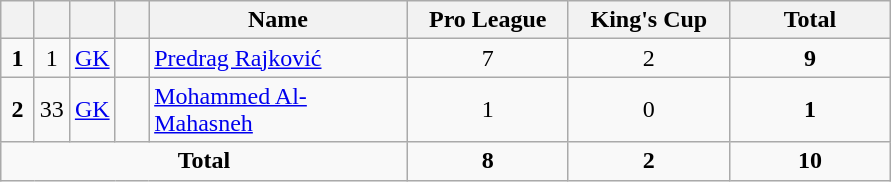<table class="wikitable" style="text-align:center">
<tr>
<th width=15></th>
<th width=15></th>
<th width=15></th>
<th width=15></th>
<th width=165>Name</th>
<th width=100>Pro League</th>
<th width=100>King's Cup</th>
<th width=100>Total</th>
</tr>
<tr>
<td><strong>1</strong></td>
<td>1</td>
<td><a href='#'>GK</a></td>
<td></td>
<td align=left><a href='#'>Predrag Rajković</a></td>
<td>7</td>
<td>2</td>
<td><strong>9</strong></td>
</tr>
<tr>
<td><strong>2</strong></td>
<td>33</td>
<td><a href='#'>GK</a></td>
<td></td>
<td align=left><a href='#'>Mohammed Al-Mahasneh</a></td>
<td>1</td>
<td>0</td>
<td><strong>1</strong></td>
</tr>
<tr>
<td colspan=5><strong>Total</strong></td>
<td><strong>8</strong></td>
<td><strong>2</strong></td>
<td><strong>10</strong></td>
</tr>
</table>
